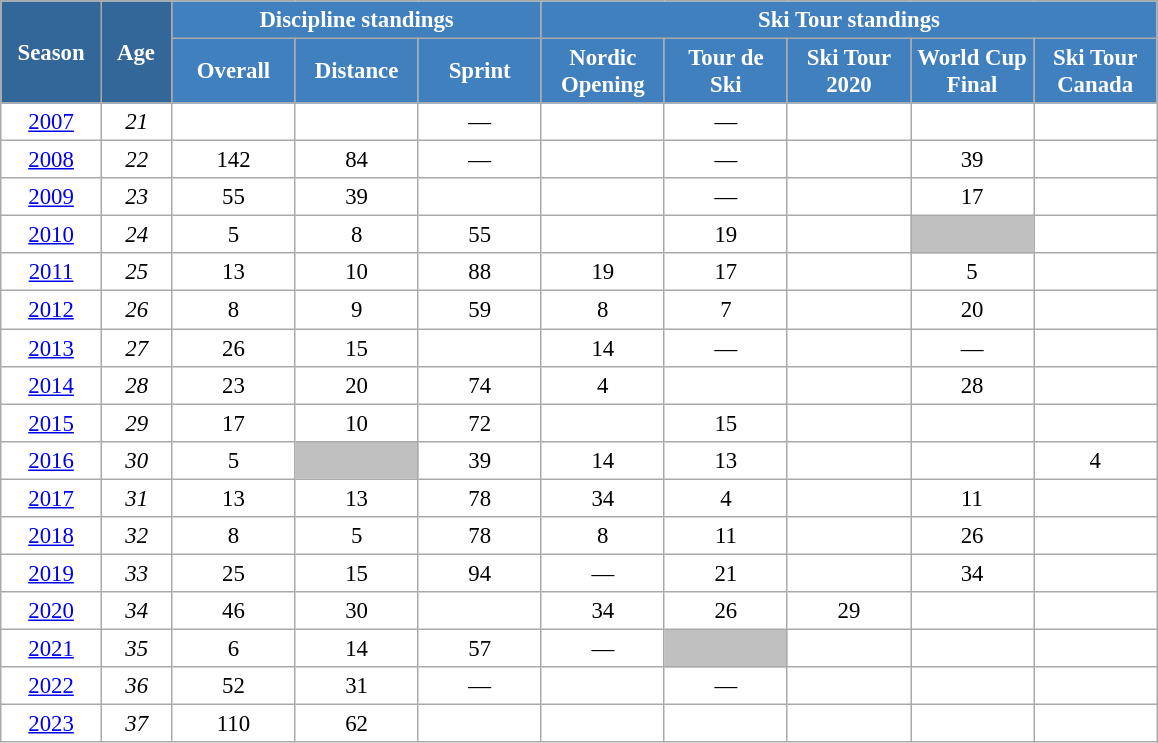<table class="wikitable" style="font-size:95%; text-align:center; border:grey solid 1px; border-collapse:collapse; background:#ffffff;">
<tr>
<th style="background-color:#369; color:white; width:60px;" rowspan="2"> Season </th>
<th style="background-color:#369; color:white; width:40px;" rowspan="2"> Age </th>
<th style="background-color:#4180be; color:white;" colspan="3">Discipline standings</th>
<th style="background-color:#4180be; color:white;" colspan="5">Ski Tour standings</th>
</tr>
<tr>
<th style="background-color:#4180be; color:white; width:75px;">Overall</th>
<th style="background-color:#4180be; color:white; width:75px;">Distance</th>
<th style="background-color:#4180be; color:white; width:75px;">Sprint</th>
<th style="background-color:#4180be; color:white; width:75px;">Nordic<br>Opening</th>
<th style="background-color:#4180be; color:white; width:75px;">Tour de<br>Ski</th>
<th style="background-color:#4180be; color:white; width:75px;">Ski Tour<br>2020</th>
<th style="background-color:#4180be; color:white; width:75px;">World Cup<br>Final</th>
<th style="background-color:#4180be; color:white; width:75px;">Ski Tour<br>Canada</th>
</tr>
<tr>
<td><a href='#'>2007</a></td>
<td><em>21</em></td>
<td></td>
<td></td>
<td>—</td>
<td></td>
<td>—</td>
<td></td>
<td></td>
<td></td>
</tr>
<tr>
<td><a href='#'>2008</a></td>
<td><em>22</em></td>
<td>142</td>
<td>84</td>
<td>—</td>
<td></td>
<td>—</td>
<td></td>
<td>39</td>
<td></td>
</tr>
<tr>
<td><a href='#'>2009</a></td>
<td><em>23</em></td>
<td>55</td>
<td>39</td>
<td></td>
<td></td>
<td>—</td>
<td></td>
<td>17</td>
<td></td>
</tr>
<tr>
<td><a href='#'>2010</a></td>
<td><em>24</em></td>
<td>5</td>
<td>8</td>
<td>55</td>
<td></td>
<td>19</td>
<td></td>
<td bgcolor="silver"></td>
<td></td>
</tr>
<tr>
<td><a href='#'>2011</a></td>
<td><em>25</em></td>
<td>13</td>
<td>10</td>
<td>88</td>
<td>19</td>
<td>17</td>
<td></td>
<td>5</td>
<td></td>
</tr>
<tr>
<td><a href='#'>2012</a></td>
<td><em>26</em></td>
<td>8</td>
<td>9</td>
<td>59</td>
<td>8</td>
<td>7</td>
<td></td>
<td>20</td>
<td></td>
</tr>
<tr>
<td><a href='#'>2013</a></td>
<td><em>27</em></td>
<td>26</td>
<td>15</td>
<td></td>
<td>14</td>
<td>—</td>
<td></td>
<td>—</td>
<td></td>
</tr>
<tr>
<td><a href='#'>2014</a></td>
<td><em>28</em></td>
<td>23</td>
<td>20</td>
<td>74</td>
<td>4</td>
<td></td>
<td></td>
<td>28</td>
<td></td>
</tr>
<tr>
<td><a href='#'>2015</a></td>
<td><em>29</em></td>
<td>17</td>
<td>10</td>
<td>72</td>
<td></td>
<td>15</td>
<td></td>
<td></td>
<td></td>
</tr>
<tr>
<td><a href='#'>2016</a></td>
<td><em>30</em></td>
<td>5</td>
<td bgcolor="silver"></td>
<td>39</td>
<td>14</td>
<td>13</td>
<td></td>
<td></td>
<td>4</td>
</tr>
<tr>
<td><a href='#'>2017</a></td>
<td><em>31</em></td>
<td>13</td>
<td>13</td>
<td>78</td>
<td>34</td>
<td>4</td>
<td></td>
<td>11</td>
<td></td>
</tr>
<tr>
<td><a href='#'>2018</a></td>
<td><em>32</em></td>
<td>8</td>
<td>5</td>
<td>78</td>
<td>8</td>
<td>11</td>
<td></td>
<td>26</td>
<td></td>
</tr>
<tr>
<td><a href='#'>2019</a></td>
<td><em>33</em></td>
<td>25</td>
<td>15</td>
<td>94</td>
<td>—</td>
<td>21</td>
<td></td>
<td>34</td>
<td></td>
</tr>
<tr>
<td><a href='#'>2020</a></td>
<td><em>34</em></td>
<td>46</td>
<td>30</td>
<td></td>
<td>34</td>
<td>26</td>
<td>29</td>
<td></td>
<td></td>
</tr>
<tr>
<td><a href='#'>2021</a></td>
<td><em>35</em></td>
<td>6</td>
<td>14</td>
<td>57</td>
<td>—</td>
<td bgcolor="silver"></td>
<td></td>
<td></td>
<td></td>
</tr>
<tr>
<td><a href='#'>2022</a></td>
<td><em>36</em></td>
<td>52</td>
<td>31</td>
<td>—</td>
<td></td>
<td>—</td>
<td></td>
<td></td>
<td></td>
</tr>
<tr>
<td><a href='#'>2023</a></td>
<td><em>37</em></td>
<td>110</td>
<td>62</td>
<td></td>
<td></td>
<td></td>
<td></td>
<td></td>
<td></td>
</tr>
</table>
